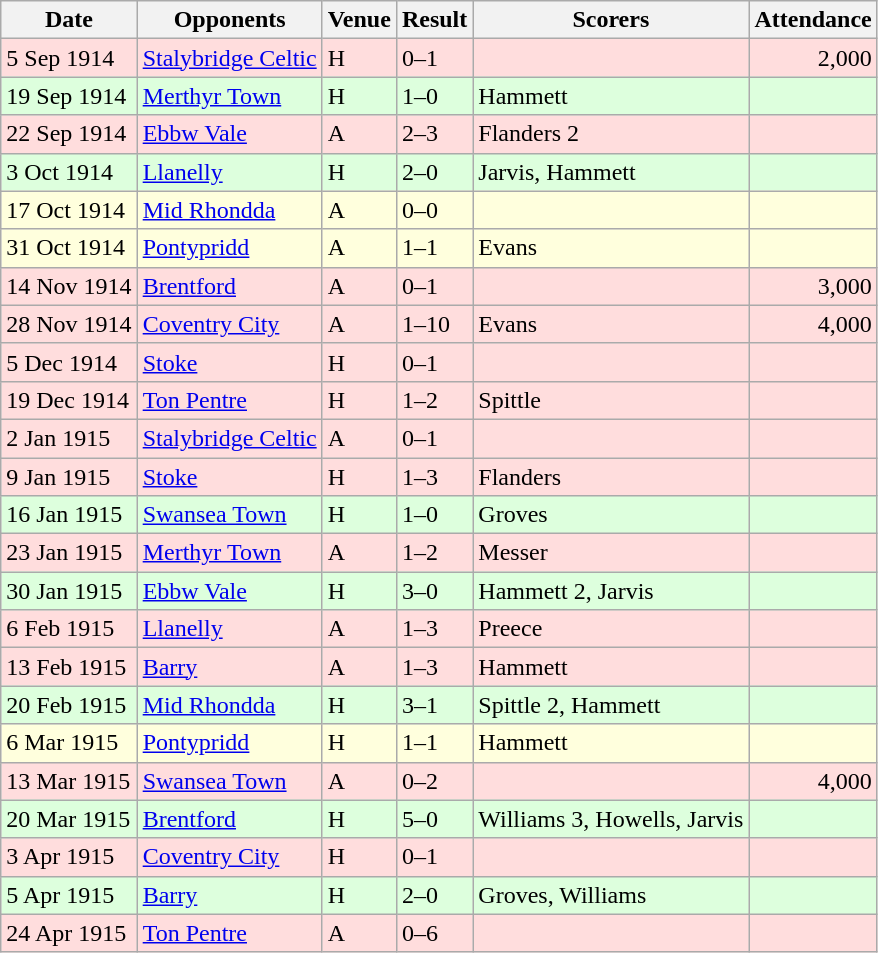<table class="wikitable sortable">
<tr>
<th>Date</th>
<th>Opponents</th>
<th>Venue</th>
<th>Result</th>
<th>Scorers</th>
<th>Attendance</th>
</tr>
<tr bgcolor="#ffdddd">
<td>5 Sep 1914</td>
<td><a href='#'>Stalybridge Celtic</a></td>
<td>H</td>
<td>0–1</td>
<td></td>
<td align="right">2,000</td>
</tr>
<tr bgcolor="#ddffdd">
<td>19 Sep 1914</td>
<td><a href='#'>Merthyr Town</a></td>
<td>H</td>
<td>1–0</td>
<td>Hammett</td>
<td></td>
</tr>
<tr bgcolor="#ffdddd">
<td>22 Sep 1914</td>
<td><a href='#'>Ebbw Vale</a></td>
<td>A</td>
<td>2–3</td>
<td>Flanders 2</td>
<td></td>
</tr>
<tr bgcolor="#ddffdd">
<td>3 Oct 1914</td>
<td><a href='#'>Llanelly</a></td>
<td>H</td>
<td>2–0</td>
<td>Jarvis, Hammett</td>
<td></td>
</tr>
<tr bgcolor="#ffffdd">
<td>17 Oct 1914</td>
<td><a href='#'>Mid Rhondda</a></td>
<td>A</td>
<td>0–0</td>
<td></td>
<td></td>
</tr>
<tr bgcolor="#ffffdd">
<td>31 Oct 1914</td>
<td><a href='#'>Pontypridd</a></td>
<td>A</td>
<td>1–1</td>
<td>Evans</td>
<td></td>
</tr>
<tr bgcolor="#ffdddd">
<td>14 Nov 1914</td>
<td><a href='#'>Brentford</a></td>
<td>A</td>
<td>0–1</td>
<td></td>
<td align="right">3,000</td>
</tr>
<tr bgcolor="#ffdddd">
<td>28 Nov 1914</td>
<td><a href='#'>Coventry City</a></td>
<td>A</td>
<td>1–10</td>
<td>Evans</td>
<td align="right">4,000</td>
</tr>
<tr bgcolor="#ffdddd">
<td>5 Dec 1914</td>
<td><a href='#'>Stoke</a></td>
<td>H</td>
<td>0–1</td>
<td></td>
<td></td>
</tr>
<tr bgcolor="#ffdddd">
<td>19 Dec 1914</td>
<td><a href='#'>Ton Pentre</a></td>
<td>H</td>
<td>1–2</td>
<td>Spittle</td>
<td></td>
</tr>
<tr bgcolor="#ffdddd">
<td>2 Jan 1915</td>
<td><a href='#'>Stalybridge Celtic</a></td>
<td>A</td>
<td>0–1</td>
<td></td>
<td></td>
</tr>
<tr bgcolor="#ffdddd">
<td>9 Jan 1915</td>
<td><a href='#'>Stoke</a></td>
<td>H</td>
<td>1–3</td>
<td>Flanders</td>
<td></td>
</tr>
<tr bgcolor="#ddffdd">
<td>16 Jan 1915</td>
<td><a href='#'>Swansea Town</a></td>
<td>H</td>
<td>1–0</td>
<td>Groves</td>
<td></td>
</tr>
<tr bgcolor="#ffdddd">
<td>23 Jan 1915</td>
<td><a href='#'>Merthyr Town</a></td>
<td>A</td>
<td>1–2</td>
<td>Messer</td>
<td></td>
</tr>
<tr bgcolor="#ddffdd">
<td>30 Jan 1915</td>
<td><a href='#'>Ebbw Vale</a></td>
<td>H</td>
<td>3–0</td>
<td>Hammett 2, Jarvis</td>
<td></td>
</tr>
<tr bgcolor="#ffdddd">
<td>6 Feb 1915</td>
<td><a href='#'>Llanelly</a></td>
<td>A</td>
<td>1–3</td>
<td>Preece</td>
<td></td>
</tr>
<tr bgcolor="#ffdddd">
<td>13 Feb 1915</td>
<td><a href='#'>Barry</a></td>
<td>A</td>
<td>1–3</td>
<td>Hammett</td>
<td></td>
</tr>
<tr bgcolor="#ddffdd">
<td>20 Feb 1915</td>
<td><a href='#'>Mid Rhondda</a></td>
<td>H</td>
<td>3–1</td>
<td>Spittle 2, Hammett</td>
<td></td>
</tr>
<tr bgcolor="#ffffdd">
<td>6 Mar 1915</td>
<td><a href='#'>Pontypridd</a></td>
<td>H</td>
<td>1–1</td>
<td>Hammett</td>
<td></td>
</tr>
<tr bgcolor="#ffdddd">
<td>13 Mar 1915</td>
<td><a href='#'>Swansea Town</a></td>
<td>A</td>
<td>0–2</td>
<td></td>
<td align="right">4,000</td>
</tr>
<tr bgcolor="#ddffdd">
<td>20 Mar 1915</td>
<td><a href='#'>Brentford</a></td>
<td>H</td>
<td>5–0</td>
<td>Williams 3, Howells, Jarvis</td>
<td></td>
</tr>
<tr bgcolor="#ffdddd">
<td>3 Apr 1915</td>
<td><a href='#'>Coventry City</a></td>
<td>H</td>
<td>0–1</td>
<td></td>
<td></td>
</tr>
<tr bgcolor="#ddffdd">
<td>5 Apr 1915</td>
<td><a href='#'>Barry</a></td>
<td>H</td>
<td>2–0</td>
<td>Groves, Williams</td>
<td></td>
</tr>
<tr bgcolor="#ffdddd">
<td>24 Apr 1915</td>
<td><a href='#'>Ton Pentre</a></td>
<td>A</td>
<td>0–6</td>
<td></td>
<td></td>
</tr>
</table>
